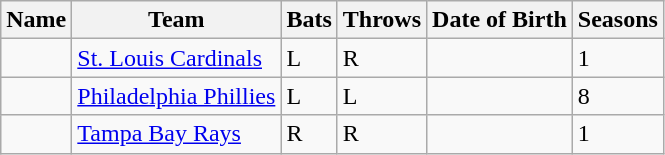<table class="wikitable sortable collapsible collapsed">
<tr>
<th>Name</th>
<th>Team</th>
<th>Bats</th>
<th>Throws</th>
<th>Date of Birth</th>
<th>Seasons</th>
</tr>
<tr>
<td></td>
<td><a href='#'>St. Louis Cardinals</a></td>
<td>L</td>
<td>R</td>
<td></td>
<td>1</td>
</tr>
<tr>
<td></td>
<td><a href='#'>Philadelphia Phillies</a></td>
<td>L</td>
<td>L</td>
<td></td>
<td>8</td>
</tr>
<tr>
<td></td>
<td><a href='#'>Tampa Bay Rays</a></td>
<td>R</td>
<td>R</td>
<td></td>
<td>1</td>
</tr>
</table>
